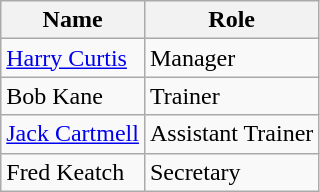<table class="wikitable">
<tr>
<th>Name</th>
<th>Role</th>
</tr>
<tr>
<td> <a href='#'>Harry Curtis</a></td>
<td>Manager</td>
</tr>
<tr>
<td> Bob Kane</td>
<td>Trainer</td>
</tr>
<tr>
<td> <a href='#'>Jack Cartmell</a></td>
<td>Assistant Trainer</td>
</tr>
<tr>
<td> Fred Keatch</td>
<td>Secretary</td>
</tr>
</table>
